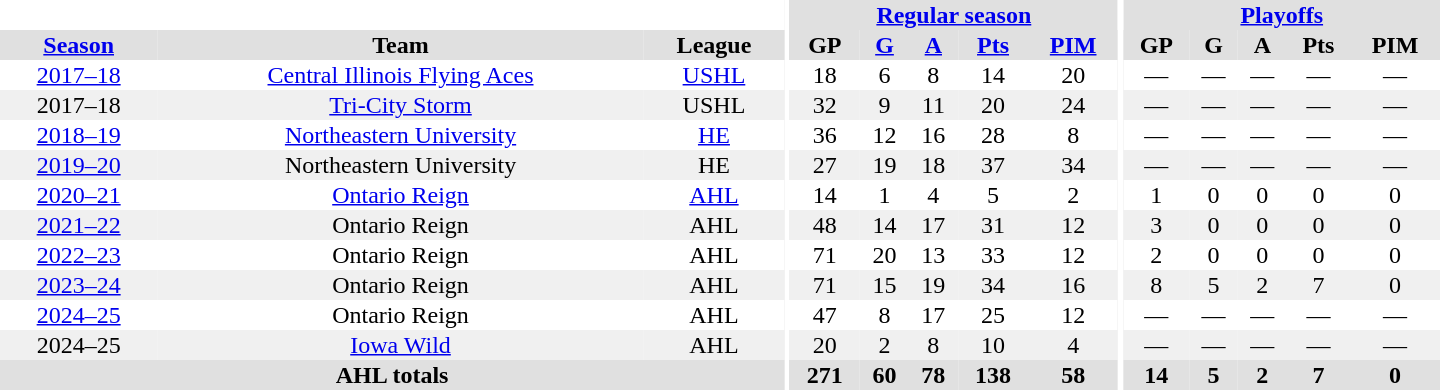<table border="0" cellpadding="1" cellspacing="0" style="text-align:center; width:60em">
<tr style="background:#e0e0e0;">
<th colspan="3" style="background:#fff;"></th>
<th rowspan="99" style="background:#fff;"></th>
<th colspan="5"><a href='#'>Regular season</a></th>
<th rowspan="99" style="background:#fff;"></th>
<th colspan="5"><a href='#'>Playoffs</a></th>
</tr>
<tr style="background:#e0e0e0;">
<th><a href='#'>Season</a></th>
<th>Team</th>
<th>League</th>
<th>GP</th>
<th><a href='#'>G</a></th>
<th><a href='#'>A</a></th>
<th><a href='#'>Pts</a></th>
<th><a href='#'>PIM</a></th>
<th>GP</th>
<th>G</th>
<th>A</th>
<th>Pts</th>
<th>PIM</th>
</tr>
<tr>
<td><a href='#'>2017–18</a></td>
<td><a href='#'>Central Illinois Flying Aces</a></td>
<td><a href='#'>USHL</a></td>
<td>18</td>
<td>6</td>
<td>8</td>
<td>14</td>
<td>20</td>
<td>—</td>
<td>—</td>
<td>—</td>
<td>—</td>
<td>—</td>
</tr>
<tr style="background:#f0f0f0;">
<td>2017–18</td>
<td><a href='#'>Tri-City Storm</a></td>
<td>USHL</td>
<td>32</td>
<td>9</td>
<td>11</td>
<td>20</td>
<td>24</td>
<td>—</td>
<td>—</td>
<td>—</td>
<td>—</td>
<td>—</td>
</tr>
<tr>
<td><a href='#'>2018–19</a></td>
<td><a href='#'>Northeastern University</a></td>
<td><a href='#'>HE</a></td>
<td>36</td>
<td>12</td>
<td>16</td>
<td>28</td>
<td>8</td>
<td>—</td>
<td>—</td>
<td>—</td>
<td>—</td>
<td>—</td>
</tr>
<tr style="background:#f0f0f0;">
<td><a href='#'>2019–20</a></td>
<td>Northeastern University</td>
<td>HE</td>
<td>27</td>
<td>19</td>
<td>18</td>
<td>37</td>
<td>34</td>
<td>—</td>
<td>—</td>
<td>—</td>
<td>—</td>
<td>—</td>
</tr>
<tr>
<td><a href='#'>2020–21</a></td>
<td><a href='#'>Ontario Reign</a></td>
<td><a href='#'>AHL</a></td>
<td>14</td>
<td>1</td>
<td>4</td>
<td>5</td>
<td>2</td>
<td>1</td>
<td>0</td>
<td>0</td>
<td>0</td>
<td>0</td>
</tr>
<tr style="background:#f0f0f0;">
<td><a href='#'>2021–22</a></td>
<td>Ontario Reign</td>
<td>AHL</td>
<td>48</td>
<td>14</td>
<td>17</td>
<td>31</td>
<td>12</td>
<td>3</td>
<td>0</td>
<td>0</td>
<td>0</td>
<td>0</td>
</tr>
<tr>
<td><a href='#'>2022–23</a></td>
<td>Ontario Reign</td>
<td>AHL</td>
<td>71</td>
<td>20</td>
<td>13</td>
<td>33</td>
<td>12</td>
<td>2</td>
<td>0</td>
<td>0</td>
<td>0</td>
<td>0</td>
</tr>
<tr style="background:#f0f0f0;">
<td><a href='#'>2023–24</a></td>
<td>Ontario Reign</td>
<td>AHL</td>
<td>71</td>
<td>15</td>
<td>19</td>
<td>34</td>
<td>16</td>
<td>8</td>
<td>5</td>
<td>2</td>
<td>7</td>
<td>0</td>
</tr>
<tr>
<td><a href='#'>2024–25</a></td>
<td>Ontario Reign</td>
<td>AHL</td>
<td>47</td>
<td>8</td>
<td>17</td>
<td>25</td>
<td>12</td>
<td>—</td>
<td>—</td>
<td>—</td>
<td>—</td>
<td>—</td>
</tr>
<tr style="background:#f0f0f0;">
<td>2024–25</td>
<td><a href='#'>Iowa Wild</a></td>
<td>AHL</td>
<td>20</td>
<td>2</td>
<td>8</td>
<td>10</td>
<td>4</td>
<td>—</td>
<td>—</td>
<td>—</td>
<td>—</td>
<td>—</td>
</tr>
<tr style="background:#e0e0e0;">
<th colspan="3">AHL totals</th>
<th>271</th>
<th>60</th>
<th>78</th>
<th>138</th>
<th>58</th>
<th>14</th>
<th>5</th>
<th>2</th>
<th>7</th>
<th>0</th>
</tr>
</table>
